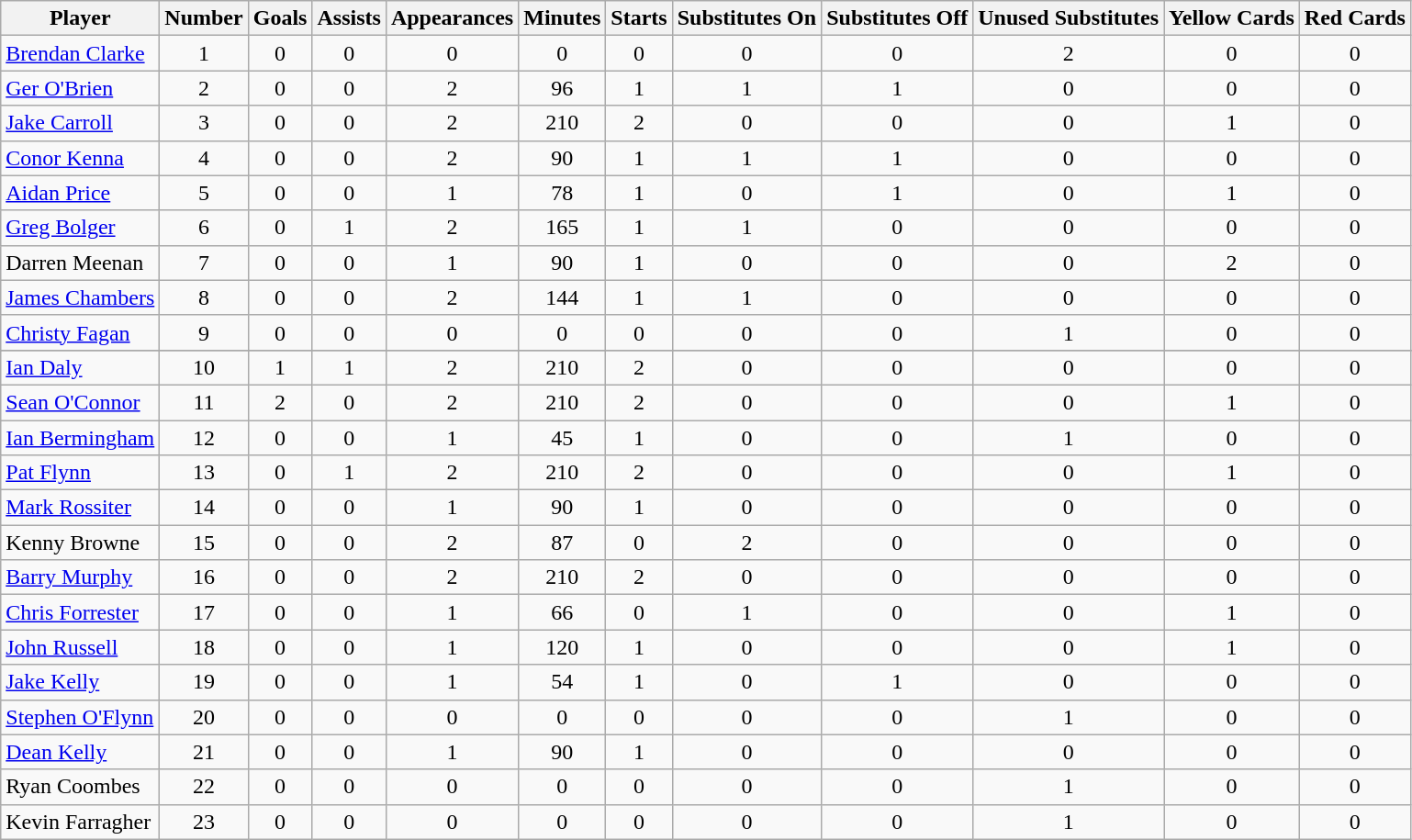<table class="wikitable">
<tr>
<th>Player</th>
<th>Number</th>
<th>Goals</th>
<th>Assists</th>
<th>Appearances</th>
<th>Minutes</th>
<th>Starts</th>
<th>Substitutes On</th>
<th>Substitutes Off</th>
<th>Unused Substitutes</th>
<th>Yellow Cards</th>
<th>Red Cards</th>
</tr>
<tr>
<td> <a href='#'>Brendan Clarke</a></td>
<td align=center>1</td>
<td align=center>0</td>
<td align=center>0</td>
<td align=center>0</td>
<td align=center>0</td>
<td align=center>0</td>
<td align=center>0</td>
<td align=center>0</td>
<td align=center>2</td>
<td align=center>0</td>
<td align=center>0</td>
</tr>
<tr>
<td> <a href='#'>Ger O'Brien</a></td>
<td align=center>2</td>
<td align=center>0</td>
<td align=center>0</td>
<td align=center>2</td>
<td align=center>96</td>
<td align=center>1</td>
<td align=center>1</td>
<td align=center>1</td>
<td align=center>0</td>
<td align=center>0</td>
<td align=center>0</td>
</tr>
<tr>
<td> <a href='#'>Jake Carroll</a></td>
<td align=center>3</td>
<td align=center>0</td>
<td align=center>0</td>
<td align=center>2</td>
<td align=center>210</td>
<td align=center>2</td>
<td align=center>0</td>
<td align=center>0</td>
<td align=center>0</td>
<td align=center>1</td>
<td align=center>0</td>
</tr>
<tr>
<td> <a href='#'>Conor Kenna</a></td>
<td align=center>4</td>
<td align=center>0</td>
<td align=center>0</td>
<td align=center>2</td>
<td align=center>90</td>
<td align=center>1</td>
<td align=center>1</td>
<td align=center>1</td>
<td align=center>0</td>
<td align=center>0</td>
<td align=center>0</td>
</tr>
<tr>
<td> <a href='#'>Aidan Price</a></td>
<td align=center>5</td>
<td align=center>0</td>
<td align=center>0</td>
<td align=center>1</td>
<td align=center>78</td>
<td align=center>1</td>
<td align=center>0</td>
<td align=center>1</td>
<td align=center>0</td>
<td align=center>1</td>
<td align=center>0</td>
</tr>
<tr>
<td> <a href='#'>Greg Bolger</a></td>
<td align=center>6</td>
<td align=center>0</td>
<td align=center>1</td>
<td align=center>2</td>
<td align=center>165</td>
<td align=center>1</td>
<td align=center>1</td>
<td align=center>0</td>
<td align=center>0</td>
<td align=center>0</td>
<td align=center>0</td>
</tr>
<tr>
<td> Darren Meenan</td>
<td align=center>7</td>
<td align=center>0</td>
<td align=center>0</td>
<td align=center>1</td>
<td align=center>90</td>
<td align=center>1</td>
<td align=center>0</td>
<td align=center>0</td>
<td align=center>0</td>
<td align=center>2</td>
<td align=center>0</td>
</tr>
<tr>
<td> <a href='#'>James Chambers</a></td>
<td align=center>8</td>
<td align=center>0</td>
<td align=center>0</td>
<td align=center>2</td>
<td align=center>144</td>
<td align=center>1</td>
<td align=center>1</td>
<td align=center>0</td>
<td align=center>0</td>
<td align=center>0</td>
<td align=center>0</td>
</tr>
<tr>
<td> <a href='#'>Christy Fagan</a></td>
<td align=center>9</td>
<td align=center>0</td>
<td align=center>0</td>
<td align=center>0</td>
<td align=center>0</td>
<td align=center>0</td>
<td align=center>0</td>
<td align=center>0</td>
<td align=center>1</td>
<td align=center>0</td>
<td align=center>0</td>
</tr>
<tr>
</tr>
<tr>
<td> <a href='#'>Ian Daly</a></td>
<td align=center>10</td>
<td align=center>1</td>
<td align=center>1</td>
<td align=center>2</td>
<td align=center>210</td>
<td align=center>2</td>
<td align=center>0</td>
<td align=center>0</td>
<td align=center>0</td>
<td align=center>0</td>
<td align=center>0</td>
</tr>
<tr>
<td> <a href='#'>Sean O'Connor</a></td>
<td align=center>11</td>
<td align=center>2</td>
<td align=center>0</td>
<td align=center>2</td>
<td align=center>210</td>
<td align=center>2</td>
<td align=center>0</td>
<td align=center>0</td>
<td align=center>0</td>
<td align=center>1</td>
<td align=center>0</td>
</tr>
<tr>
<td> <a href='#'>Ian Bermingham</a></td>
<td align=center>12</td>
<td align=center>0</td>
<td align=center>0</td>
<td align=center>1</td>
<td align=center>45</td>
<td align=center>1</td>
<td align=center>0</td>
<td align=center>0</td>
<td align=center>1</td>
<td align=center>0</td>
<td align=center>0</td>
</tr>
<tr>
<td> <a href='#'>Pat Flynn</a></td>
<td align=center>13</td>
<td align=center>0</td>
<td align=center>1</td>
<td align=center>2</td>
<td align=center>210</td>
<td align=center>2</td>
<td align=center>0</td>
<td align=center>0</td>
<td align=center>0</td>
<td align=center>1</td>
<td align=center>0</td>
</tr>
<tr>
<td> <a href='#'>Mark Rossiter</a></td>
<td align=center>14</td>
<td align=center>0</td>
<td align=center>0</td>
<td align=center>1</td>
<td align=center>90</td>
<td align=center>1</td>
<td align=center>0</td>
<td align=center>0</td>
<td align=center>0</td>
<td align=center>0</td>
<td align=center>0</td>
</tr>
<tr>
<td> Kenny Browne</td>
<td align=center>15</td>
<td align=center>0</td>
<td align=center>0</td>
<td align=center>2</td>
<td align=center>87</td>
<td align=center>0</td>
<td align=center>2</td>
<td align=center>0</td>
<td align=center>0</td>
<td align=center>0</td>
<td align=center>0</td>
</tr>
<tr>
<td> <a href='#'>Barry Murphy</a></td>
<td align=center>16</td>
<td align=center>0</td>
<td align=center>0</td>
<td align=center>2</td>
<td align=center>210</td>
<td align=center>2</td>
<td align=center>0</td>
<td align=center>0</td>
<td align=center>0</td>
<td align=center>0</td>
<td align=center>0</td>
</tr>
<tr>
<td> <a href='#'>Chris Forrester</a></td>
<td align=center>17</td>
<td align=center>0</td>
<td align=center>0</td>
<td align=center>1</td>
<td align=center>66</td>
<td align=center>0</td>
<td align=center>1</td>
<td align=center>0</td>
<td align=center>0</td>
<td align=center>1</td>
<td align=center>0</td>
</tr>
<tr>
<td> <a href='#'>John Russell</a></td>
<td align=center>18</td>
<td align=center>0</td>
<td align=center>0</td>
<td align=center>1</td>
<td align=center>120</td>
<td align=center>1</td>
<td align=center>0</td>
<td align=center>0</td>
<td align=center>0</td>
<td align=center>1</td>
<td align=center>0</td>
</tr>
<tr>
<td> <a href='#'>Jake Kelly</a></td>
<td align=center>19</td>
<td align=center>0</td>
<td align=center>0</td>
<td align=center>1</td>
<td align=center>54</td>
<td align=center>1</td>
<td align=center>0</td>
<td align=center>1</td>
<td align=center>0</td>
<td align=center>0</td>
<td align=center>0</td>
</tr>
<tr>
<td> <a href='#'>Stephen O'Flynn</a></td>
<td align=center>20</td>
<td align=center>0</td>
<td align=center>0</td>
<td align=center>0</td>
<td align=center>0</td>
<td align=center>0</td>
<td align=center>0</td>
<td align=center>0</td>
<td align=center>1</td>
<td align=center>0</td>
<td align=center>0</td>
</tr>
<tr>
<td> <a href='#'>Dean Kelly</a></td>
<td align=center>21</td>
<td align=center>0</td>
<td align=center>0</td>
<td align=center>1</td>
<td align=center>90</td>
<td align=center>1</td>
<td align=center>0</td>
<td align=center>0</td>
<td align=center>0</td>
<td align=center>0</td>
<td align=center>0</td>
</tr>
<tr>
<td> Ryan Coombes</td>
<td align=center>22</td>
<td align=center>0</td>
<td align=center>0</td>
<td align=center>0</td>
<td align=center>0</td>
<td align=center>0</td>
<td align=center>0</td>
<td align=center>0</td>
<td align=center>1</td>
<td align=center>0</td>
<td align=center>0</td>
</tr>
<tr>
<td> Kevin Farragher</td>
<td align=center>23</td>
<td align=center>0</td>
<td align=center>0</td>
<td align=center>0</td>
<td align=center>0</td>
<td align=center>0</td>
<td align=center>0</td>
<td align=center>0</td>
<td align=center>1</td>
<td align=center>0</td>
<td align=center>0</td>
</tr>
</table>
